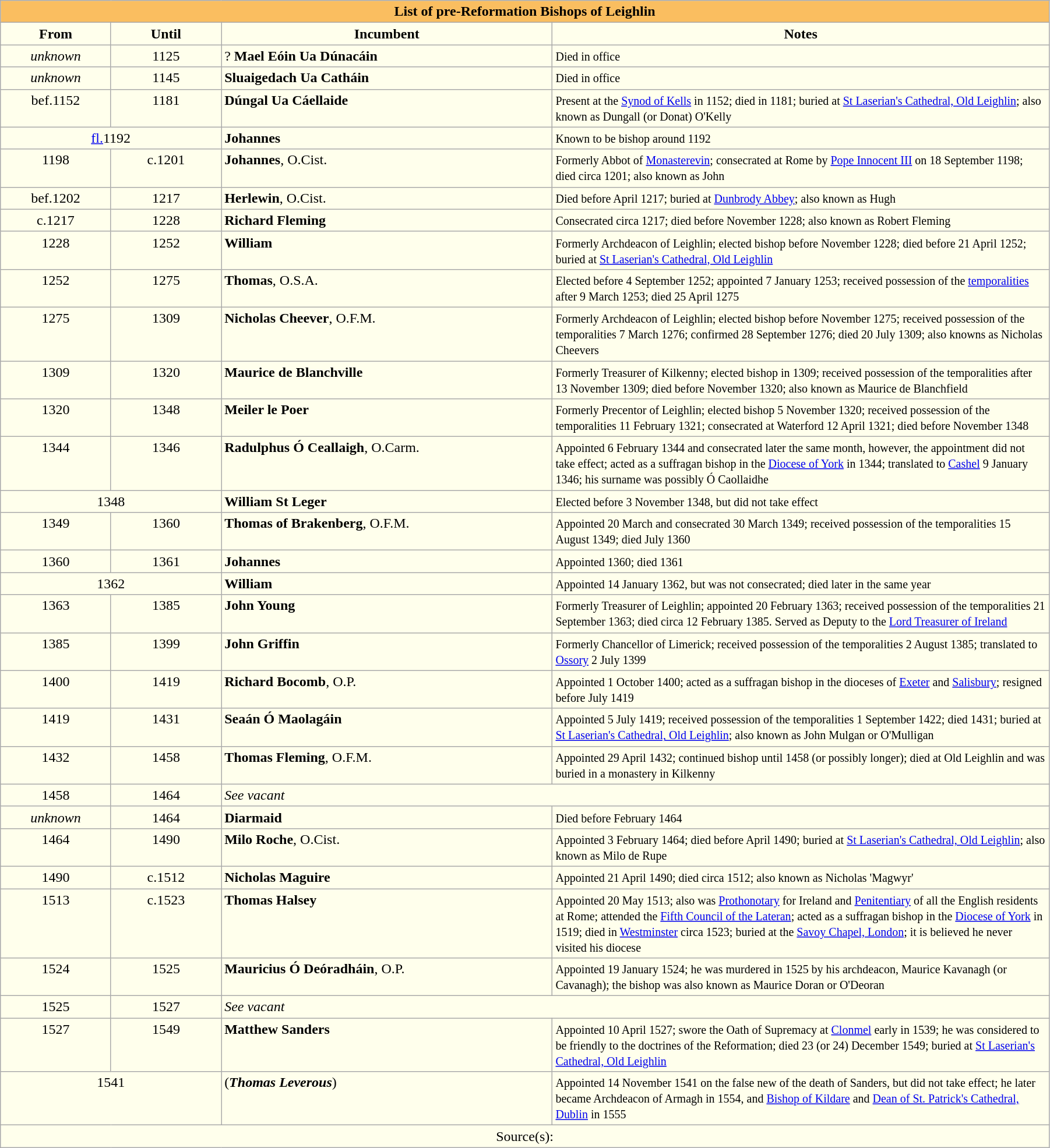<table class="wikitable" style="width:95%;" border="1" cellpadding="2">
<tr>
<th style="background-color:#FABE60" colspan="4">List of pre-Reformation Bishops of Leighlin</th>
</tr>
<tr align=center>
<th style="background-color:#ffffec" width="10%">From</th>
<th style="background-color:#ffffec" width="10%">Until</th>
<th style="background-color:#ffffec" width="30%">Incumbent</th>
<th style="background-color:#ffffec" width="45%">Notes</th>
</tr>
<tr valign=top bgcolor="#ffffec">
<td align=center><em>unknown</em></td>
<td align=center>1125</td>
<td>? <strong>Mael Eóin Ua Dúnacáin</strong></td>
<td><small>Died in office</small></td>
</tr>
<tr valign=top bgcolor="#ffffec">
<td align=center><em>unknown</em></td>
<td align=center>1145</td>
<td><strong>Sluaigedach Ua Catháin</strong></td>
<td><small>Died in office</small></td>
</tr>
<tr valign=top bgcolor="#ffffec">
<td align=center>bef.1152</td>
<td align=center>1181</td>
<td><strong>Dúngal Ua Cáellaide</strong></td>
<td><small>Present at the <a href='#'>Synod of Kells</a> in 1152; died in 1181; buried at <a href='#'>St Laserian's Cathedral, Old Leighlin</a>; also known as Dungall (or Donat) O'Kelly</small></td>
</tr>
<tr valign=top bgcolor="#ffffec">
<td colspan=2 align=center><a href='#'>fl.</a>1192</td>
<td><strong>Johannes</strong></td>
<td><small>Known to be bishop around 1192</small></td>
</tr>
<tr valign=top bgcolor="#ffffec">
<td align=center>1198</td>
<td align=center>c.1201</td>
<td><strong>Johannes</strong>, O.Cist.</td>
<td><small>Formerly Abbot of <a href='#'>Monasterevin</a>; consecrated at Rome by <a href='#'>Pope Innocent III</a> on 18 September 1198; died circa 1201; also known as John</small></td>
</tr>
<tr valign=top bgcolor="#ffffec">
<td align=center>bef.1202</td>
<td align=center>1217</td>
<td><strong>Herlewin</strong>, O.Cist.</td>
<td><small>Died before April 1217; buried at <a href='#'>Dunbrody Abbey</a>; also known as Hugh</small></td>
</tr>
<tr valign=top bgcolor="#ffffec">
<td align=center>c.1217</td>
<td align=center>1228</td>
<td><strong>Richard Fleming</strong></td>
<td><small>Consecrated circa 1217; died before November 1228; also known as Robert Fleming</small></td>
</tr>
<tr valign=top bgcolor="#ffffec">
<td align=center>1228</td>
<td align=center>1252</td>
<td><strong>William</strong></td>
<td><small>Formerly Archdeacon of Leighlin; elected bishop before November 1228; died before 21 April 1252; buried at <a href='#'>St Laserian's Cathedral, Old Leighlin</a></small></td>
</tr>
<tr valign=top bgcolor="#ffffec">
<td align=center>1252</td>
<td align=center>1275</td>
<td><strong>Thomas</strong>, O.S.A.</td>
<td><small>Elected before 4 September 1252; appointed 7 January 1253; received possession of the <a href='#'>temporalities</a> after 9 March 1253; died 25 April 1275</small></td>
</tr>
<tr valign=top bgcolor="#ffffec">
<td align=center>1275</td>
<td align=center>1309</td>
<td><strong>Nicholas Cheever</strong>, O.F.M.</td>
<td><small>Formerly Archdeacon of Leighlin; elected bishop before November 1275; received possession of the temporalities 7 March 1276; confirmed 28 September 1276; died 20 July 1309; also knowns as Nicholas Cheevers</small></td>
</tr>
<tr valign=top bgcolor="#ffffec">
<td align=center>1309</td>
<td align=center>1320</td>
<td><strong>Maurice de Blanchville</strong></td>
<td><small>Formerly Treasurer of Kilkenny; elected bishop in 1309; received possession of the temporalities after 13 November 1309; died before November 1320; also known as Maurice de Blanchfield</small></td>
</tr>
<tr valign=top bgcolor="#ffffec">
<td align=center>1320</td>
<td align=center>1348</td>
<td><strong>Meiler le Poer</strong></td>
<td><small>Formerly Precentor of Leighlin; elected bishop 5 November 1320; received possession of the temporalities 11 February 1321; consecrated at Waterford 12 April 1321; died before November 1348</small></td>
</tr>
<tr valign=top bgcolor="#ffffec">
<td align=center>1344</td>
<td align=center>1346</td>
<td><strong>Radulphus Ó Ceallaigh</strong>, O.Carm.</td>
<td><small>Appointed 6 February 1344 and consecrated later the same month, however, the appointment did not take effect; acted as a suffragan bishop in the <a href='#'>Diocese of York</a> in 1344; translated to <a href='#'>Cashel</a> 9 January 1346; his surname was possibly Ó Caollaidhe</small></td>
</tr>
<tr valign=top bgcolor="#ffffec">
<td colspan=2 align=center>1348</td>
<td><strong>William St Leger</strong></td>
<td><small>Elected before 3 November 1348, but did not take effect</small></td>
</tr>
<tr valign=top bgcolor="#ffffec">
<td align=center>1349</td>
<td align=center>1360</td>
<td><strong>Thomas of Brakenberg</strong>, O.F.M.</td>
<td><small>Appointed 20 March and consecrated 30 March 1349; received possession of the temporalities 15 August 1349; died July 1360</small></td>
</tr>
<tr valign=top bgcolor="#ffffec">
<td align=center>1360</td>
<td align=center>1361</td>
<td><strong>Johannes</strong></td>
<td><small>Appointed 1360; died 1361</small></td>
</tr>
<tr valign=top bgcolor="#ffffec">
<td colspan=2 align=center>1362</td>
<td><strong>William</strong></td>
<td><small>Appointed 14 January 1362, but was not consecrated; died later in the same year</small></td>
</tr>
<tr valign=top bgcolor="#ffffec">
<td align=center>1363</td>
<td align=center>1385</td>
<td><strong>John Young</strong></td>
<td><small>Formerly Treasurer of Leighlin; appointed 20 February 1363; received possession of the temporalities 21 September 1363; died circa 12 February 1385. Served as Deputy to the <a href='#'>Lord Treasurer of Ireland</a></small></td>
</tr>
<tr valign=top bgcolor="#ffffec">
<td align=center>1385</td>
<td align=center>1399</td>
<td><strong>John Griffin</strong></td>
<td><small>Formerly Chancellor of Limerick; received possession of the temporalities 2 August 1385; translated to <a href='#'>Ossory</a> 2 July 1399</small></td>
</tr>
<tr valign=top bgcolor="#ffffec">
<td align=center>1400</td>
<td align=center>1419</td>
<td><strong>Richard Bocomb</strong>, O.P.</td>
<td><small>Appointed 1 October 1400; acted as a suffragan bishop in the dioceses of <a href='#'>Exeter</a> and <a href='#'>Salisbury</a>; resigned before July 1419</small></td>
</tr>
<tr valign=top bgcolor="#ffffec">
<td align=center>1419</td>
<td align=center>1431</td>
<td><strong>Seaán Ó Maolagáin</strong></td>
<td><small>Appointed 5 July 1419; received possession of the temporalities 1 September 1422; died 1431; buried at <a href='#'>St Laserian's Cathedral, Old Leighlin</a>; also known as John Mulgan or O'Mulligan</small></td>
</tr>
<tr valign=top bgcolor="#ffffec">
<td align=center>1432</td>
<td align=center>1458</td>
<td><strong>Thomas Fleming</strong>, O.F.M.</td>
<td><small>Appointed 29 April 1432; continued bishop until 1458 (or possibly longer); died at Old Leighlin and was buried in a monastery in Kilkenny</small></td>
</tr>
<tr valign=top bgcolor="#ffffec">
<td align=center>1458</td>
<td align=center>1464</td>
<td colspan=2><em>See vacant</em></td>
</tr>
<tr valign=top bgcolor="#ffffec">
<td align=center><em>unknown</em></td>
<td align=center>1464</td>
<td><strong>Diarmaid</strong></td>
<td><small>Died before February 1464</small></td>
</tr>
<tr valign=top bgcolor="#ffffec">
<td align=center>1464</td>
<td align=center>1490</td>
<td><strong>Milo Roche</strong>, O.Cist.</td>
<td><small>Appointed 3 February 1464; died before April 1490; buried at <a href='#'>St Laserian's Cathedral, Old Leighlin</a>; also known as Milo de Rupe</small></td>
</tr>
<tr valign=top bgcolor="#ffffec">
<td align=center>1490</td>
<td align=center>c.1512</td>
<td><strong>Nicholas Maguire</strong></td>
<td><small>Appointed 21 April 1490; died circa 1512; also known as Nicholas 'Magwyr'</small></td>
</tr>
<tr valign=top bgcolor="#ffffec">
<td align=center>1513</td>
<td align=center>c.1523</td>
<td><strong>Thomas Halsey</strong></td>
<td><small>Appointed 20 May 1513; also was <a href='#'>Prothonotary</a> for Ireland and <a href='#'>Penitentiary</a> of all the English residents at Rome; attended the <a href='#'>Fifth Council of the Lateran</a>; acted as a suffragan bishop in the <a href='#'>Diocese of York</a> in 1519; died in <a href='#'>Westminster</a> circa 1523; buried at the <a href='#'>Savoy Chapel, London</a>; it is believed he never visited his diocese</small></td>
</tr>
<tr valign=top bgcolor="#ffffec">
<td align=center>1524</td>
<td align=center>1525</td>
<td><strong>Mauricius Ó Deóradháin</strong>, O.P.</td>
<td><small>Appointed 19 January 1524; he was murdered in 1525 by his archdeacon, Maurice Kavanagh (or Cavanagh); the bishop was also known as Maurice Doran or O'Deoran</small></td>
</tr>
<tr valign=top bgcolor="#ffffec">
<td align=center>1525</td>
<td align=center>1527</td>
<td colspan=2><em>See vacant</em></td>
</tr>
<tr valign=top bgcolor="#ffffec">
<td align=center>1527</td>
<td align=center>1549</td>
<td><strong>Matthew Sanders</strong></td>
<td><small>Appointed 10 April 1527; swore the Oath of Supremacy at <a href='#'>Clonmel</a> early in 1539; he was considered to be friendly to the doctrines of the Reformation; died 23 (or 24) December 1549; buried at <a href='#'>St Laserian's Cathedral, Old Leighlin</a></small></td>
</tr>
<tr valign=top bgcolor="#ffffec">
<td colspan=2 align=center>1541</td>
<td>(<strong><em>Thomas Leverous</em></strong>)</td>
<td><small>Appointed 14 November 1541 on the false new of the death of Sanders, but did not take effect; he later became Archdeacon of Armagh in 1554, and <a href='#'>Bishop of Kildare</a> and <a href='#'>Dean of St. Patrick's Cathedral, Dublin</a> in 1555</small></td>
</tr>
<tr valign=top bgcolor="#ffffec">
<td align=center colspan="4">Source(s):</td>
</tr>
</table>
